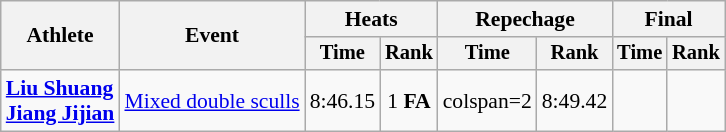<table class="wikitable" style="font-size:90%">
<tr>
<th rowspan=2>Athlete</th>
<th rowspan=2>Event</th>
<th colspan=2>Heats</th>
<th colspan=2>Repechage</th>
<th colspan=2>Final</th>
</tr>
<tr style="font-size:95%">
<th>Time</th>
<th>Rank</th>
<th>Time</th>
<th>Rank</th>
<th>Time</th>
<th>Rank</th>
</tr>
<tr align=center>
<td align=left><strong><a href='#'>Liu Shuang</a><br><a href='#'>Jiang Jijian</a></strong></td>
<td align=left><a href='#'>Mixed double sculls</a></td>
<td>8:46.15</td>
<td>1 <strong>FA</strong></td>
<td>colspan=2 </td>
<td>8:49.42</td>
<td></td>
</tr>
</table>
